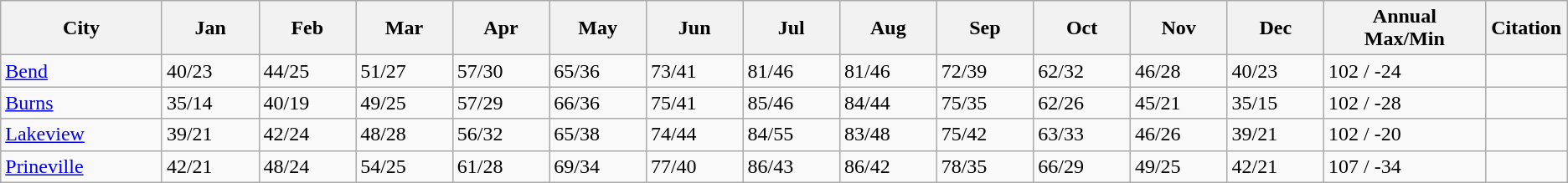<table class="wikitable">
<tr>
<th width=10%>City</th>
<th width=6%>Jan</th>
<th width=6%>Feb</th>
<th width=6%>Mar</th>
<th width=6%>Apr</th>
<th width=6%>May</th>
<th width=6%>Jun</th>
<th width=6%>Jul</th>
<th width=6%>Aug</th>
<th width=6%>Sep</th>
<th width=6%>Oct</th>
<th width=6%>Nov</th>
<th width=6%>Dec</th>
<th width=10%>Annual<br>Max/Min</th>
<th width=5%>Citation</th>
</tr>
<tr>
<td><a href='#'>Bend</a></td>
<td>40/23</td>
<td>44/25</td>
<td>51/27</td>
<td>57/30</td>
<td>65/36</td>
<td>73/41</td>
<td>81/46</td>
<td>81/46</td>
<td>72/39</td>
<td>62/32</td>
<td>46/28</td>
<td>40/23</td>
<td>102 / -24</td>
<td></td>
</tr>
<tr>
<td><a href='#'>Burns</a></td>
<td>35/14</td>
<td>40/19</td>
<td>49/25</td>
<td>57/29</td>
<td>66/36</td>
<td>75/41</td>
<td>85/46</td>
<td>84/44</td>
<td>75/35</td>
<td>62/26</td>
<td>45/21</td>
<td>35/15</td>
<td>102 / -28</td>
<td></td>
</tr>
<tr>
<td><a href='#'>Lakeview</a></td>
<td>39/21</td>
<td>42/24</td>
<td>48/28</td>
<td>56/32</td>
<td>65/38</td>
<td>74/44</td>
<td>84/55</td>
<td>83/48</td>
<td>75/42</td>
<td>63/33</td>
<td>46/26</td>
<td>39/21</td>
<td>102 / -20</td>
<td></td>
</tr>
<tr>
<td><a href='#'>Prineville</a></td>
<td>42/21</td>
<td>48/24</td>
<td>54/25</td>
<td>61/28</td>
<td>69/34</td>
<td>77/40</td>
<td>86/43</td>
<td>86/42</td>
<td>78/35</td>
<td>66/29</td>
<td>49/25</td>
<td>42/21</td>
<td>107 / -34</td>
<td></td>
</tr>
</table>
